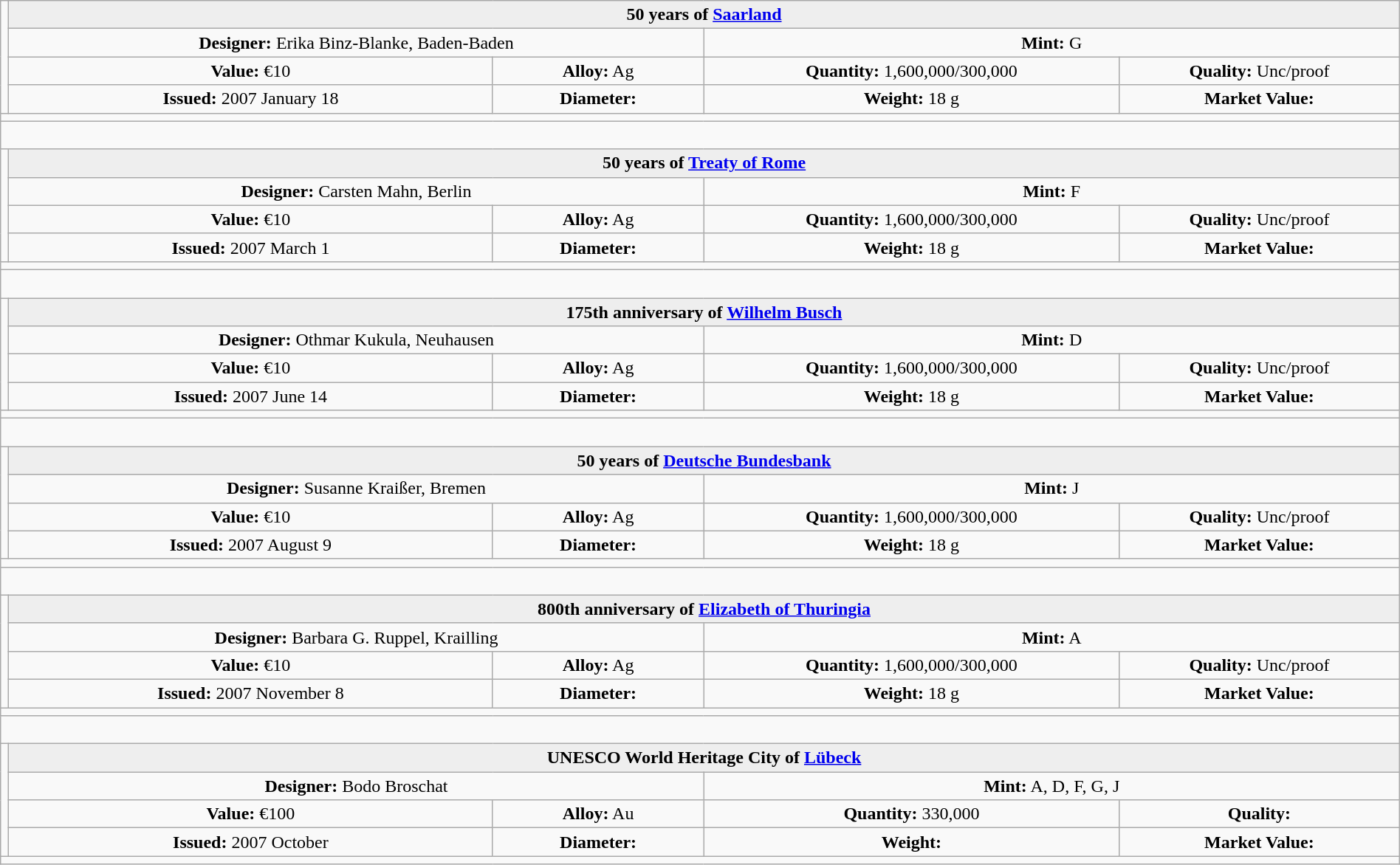<table class="wikitable" style="width:100%;">
<tr>
<td rowspan="4"  style="white-space:nowrap; width:330px; text-align:center;"></td>
<th colspan="4"  style="text-align:center; background:#eee;">50 years of <a href='#'>Saarland</a></th>
</tr>
<tr style="text-align:center;">
<td colspan="2"  style="width:50%; "><strong>Designer:</strong> Erika Binz-Blanke, Baden-Baden</td>
<td colspan="2"  style="width:50%; "><strong>Mint:</strong> G</td>
</tr>
<tr>
<td align=center><strong>Value:</strong> €10</td>
<td align=center><strong>Alloy:</strong> Ag</td>
<td align=center><strong>Quantity:</strong> 1,600,000/300,000</td>
<td align=center><strong>Quality:</strong> Unc/proof</td>
</tr>
<tr>
<td align=center><strong>Issued:</strong> 2007 January 18</td>
<td align=center><strong>Diameter:</strong> </td>
<td align=center><strong>Weight:</strong> 18 g</td>
<td align=center><strong>Market Value:</strong></td>
</tr>
<tr>
<td colspan="5" style="text-align:left;"></td>
</tr>
<tr>
<td colspan="5" style="text-align:left;"> </td>
</tr>
<tr>
<td rowspan="4"  style="white-space:nowrap; width:330px; text-align:center;"></td>
<th colspan="4"  style="text-align:center; background:#eee;">50 years of <a href='#'>Treaty of Rome</a></th>
</tr>
<tr style="text-align:center;">
<td colspan="2"  style="width:50%; "><strong>Designer:</strong> Carsten Mahn, Berlin</td>
<td colspan="2"  style="width:50%; "><strong>Mint:</strong> F</td>
</tr>
<tr>
<td align=center><strong>Value:</strong> €10</td>
<td align=center><strong>Alloy:</strong> Ag</td>
<td align=center><strong>Quantity:</strong> 1,600,000/300,000</td>
<td align=center><strong>Quality:</strong> Unc/proof</td>
</tr>
<tr>
<td align=center><strong>Issued:</strong> 2007 March 1</td>
<td align=center><strong>Diameter:</strong> </td>
<td align=center><strong>Weight:</strong> 18 g</td>
<td align=center><strong>Market Value:</strong></td>
</tr>
<tr>
<td colspan="5" style="text-align:left;"></td>
</tr>
<tr>
<td colspan="5" style="text-align:left;"> </td>
</tr>
<tr>
<td rowspan="4"  style="white-space:nowrap; width:330px; text-align:center;"></td>
<th colspan="4"  style="text-align:center; background:#eee;">175th anniversary of <a href='#'>Wilhelm Busch</a></th>
</tr>
<tr style="text-align:center;">
<td colspan="2"  style="width:50%; "><strong>Designer:</strong> Othmar Kukula, Neuhausen</td>
<td colspan="2"  style="width:50%; "><strong>Mint:</strong> D</td>
</tr>
<tr>
<td align=center><strong>Value:</strong> €10</td>
<td align=center><strong>Alloy:</strong> Ag</td>
<td align=center><strong>Quantity:</strong> 1,600,000/300,000</td>
<td align=center><strong>Quality:</strong> Unc/proof</td>
</tr>
<tr>
<td align=center><strong>Issued:</strong> 2007 June 14</td>
<td align=center><strong>Diameter:</strong> </td>
<td align=center><strong>Weight:</strong> 18 g</td>
<td align=center><strong>Market Value:</strong></td>
</tr>
<tr>
<td colspan="5" style="text-align:left;"></td>
</tr>
<tr>
<td colspan="5" style="text-align:left;"> </td>
</tr>
<tr>
<td rowspan="4"  style="white-space:nowrap; width:330px; text-align:center;"></td>
<th colspan="4"  style="text-align:center; background:#eee;">50 years of <a href='#'>Deutsche Bundesbank</a></th>
</tr>
<tr style="text-align:center;">
<td colspan="2"  style="width:50%; "><strong>Designer:</strong> Susanne Kraißer, Bremen</td>
<td colspan="2"  style="width:50%; "><strong>Mint:</strong> J</td>
</tr>
<tr>
<td align=center><strong>Value:</strong> €10</td>
<td align=center><strong>Alloy:</strong> Ag</td>
<td align=center><strong>Quantity:</strong> 1,600,000/300,000</td>
<td align=center><strong>Quality:</strong> Unc/proof</td>
</tr>
<tr>
<td align=center><strong>Issued:</strong> 2007 August 9</td>
<td align=center><strong>Diameter:</strong> </td>
<td align=center><strong>Weight:</strong> 18 g</td>
<td align=center><strong>Market Value:</strong></td>
</tr>
<tr>
<td colspan="5" style="text-align:left;"></td>
</tr>
<tr>
<td colspan="5" style="text-align:left;"> </td>
</tr>
<tr>
<td rowspan="4"  style="white-space:nowrap; width:330px; text-align:center;"></td>
<th colspan="4"  style="text-align:center; background:#eee;">800th anniversary of <a href='#'>Elizabeth of Thuringia</a></th>
</tr>
<tr style="text-align:center;">
<td colspan="2"  style="width:50%; "><strong>Designer:</strong> Barbara G. Ruppel, Krailling</td>
<td colspan="2"  style="width:50%; "><strong>Mint:</strong> A</td>
</tr>
<tr>
<td align=center><strong>Value:</strong> €10</td>
<td align=center><strong>Alloy:</strong> Ag</td>
<td align=center><strong>Quantity:</strong> 1,600,000/300,000</td>
<td align=center><strong>Quality:</strong> Unc/proof</td>
</tr>
<tr>
<td align=center><strong>Issued:</strong> 2007 November 8</td>
<td align=center><strong>Diameter:</strong> </td>
<td align=center><strong>Weight:</strong> 18 g</td>
<td align=center><strong>Market Value:</strong></td>
</tr>
<tr>
<td colspan="5" style="text-align:left;"></td>
</tr>
<tr>
<td colspan="5" style="text-align:left;"> </td>
</tr>
<tr>
<td rowspan="4"  style="white-space:nowrap; width:330px; text-align:center;"></td>
<th colspan="4"  style="text-align:center; background:#eee;">UNESCO World Heritage City of <a href='#'>Lübeck</a></th>
</tr>
<tr style="text-align:center;">
<td colspan="2"  style="width:50%; "><strong>Designer:</strong> Bodo Broschat</td>
<td colspan="2"  style="width:50%; "><strong>Mint:</strong> A, D, F, G, J</td>
</tr>
<tr>
<td align=center><strong>Value:</strong> €100</td>
<td align=center><strong>Alloy:</strong> Au</td>
<td align=center><strong>Quantity:</strong> 330,000</td>
<td align=center><strong>Quality:</strong></td>
</tr>
<tr>
<td align=center><strong>Issued:</strong> 2007 October</td>
<td align=center><strong>Diameter:</strong> </td>
<td align=center><strong>Weight:</strong> </td>
<td align=center><strong>Market Value:</strong></td>
</tr>
<tr>
<td colspan="5" style="text-align:left;"></td>
</tr>
</table>
